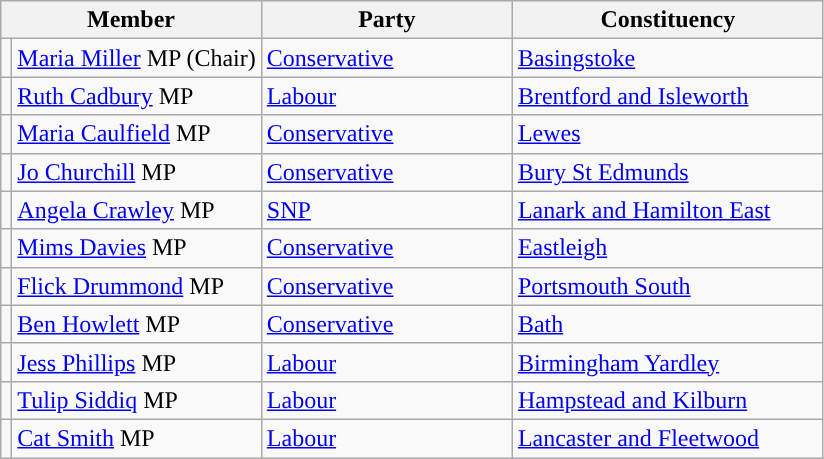<table class="wikitable">
<tr>
<th colspan="2" width="160px" valign="top">Member</th>
<th width="160px" valign="top">Party</th>
<th width="200px" valign="top">Constituency</th>
</tr>
<tr>
<td style="color:inherit;background:"></td>
<td><a href='#'>Maria Miller</a> MP (Chair)</td>
<td><a href='#'>Conservative</a></td>
<td><a href='#'>Basingstoke</a></td>
</tr>
<tr>
<td style="color:inherit;background:"></td>
<td><a href='#'>Ruth Cadbury</a> MP</td>
<td><a href='#'>Labour</a></td>
<td><a href='#'>Brentford and Isleworth</a></td>
</tr>
<tr>
<td style="color:inherit;background:"></td>
<td><a href='#'>Maria Caulfield</a> MP</td>
<td><a href='#'>Conservative</a></td>
<td><a href='#'>Lewes</a></td>
</tr>
<tr>
<td style="color:inherit;background:"></td>
<td><a href='#'>Jo Churchill</a> MP</td>
<td><a href='#'>Conservative</a></td>
<td><a href='#'>Bury St Edmunds</a></td>
</tr>
<tr>
<td style="color:inherit;background:"></td>
<td><a href='#'>Angela Crawley</a> MP</td>
<td><a href='#'>SNP</a></td>
<td><a href='#'>Lanark and Hamilton East</a></td>
</tr>
<tr>
<td style="color:inherit;background:"></td>
<td><a href='#'>Mims Davies</a> MP</td>
<td><a href='#'>Conservative</a></td>
<td><a href='#'>Eastleigh</a></td>
</tr>
<tr>
<td style="color:inherit;background:"></td>
<td><a href='#'>Flick Drummond</a> MP</td>
<td><a href='#'>Conservative</a></td>
<td><a href='#'>Portsmouth South</a></td>
</tr>
<tr>
<td style="color:inherit;background:"></td>
<td><a href='#'>Ben Howlett</a> MP</td>
<td><a href='#'>Conservative</a></td>
<td><a href='#'>Bath</a></td>
</tr>
<tr>
<td style="color:inherit;background:"></td>
<td><a href='#'>Jess Phillips</a> MP</td>
<td><a href='#'>Labour</a></td>
<td><a href='#'>Birmingham Yardley</a></td>
</tr>
<tr>
<td style="color:inherit;background:"></td>
<td><a href='#'>Tulip Siddiq</a> MP</td>
<td><a href='#'>Labour</a></td>
<td><a href='#'>Hampstead and Kilburn</a></td>
</tr>
<tr>
<td style="color:inherit;background:"></td>
<td><a href='#'>Cat Smith</a> MP</td>
<td><a href='#'>Labour</a></td>
<td><a href='#'>Lancaster and Fleetwood</a></td>
</tr>
</table>
